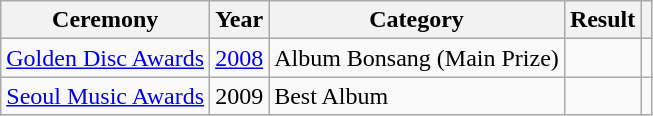<table class="wikitable sortable plainrowheaders">
<tr>
<th scope="col">Ceremony</th>
<th scope="col">Year</th>
<th scope="col">Category</th>
<th scope="col">Result</th>
<th scope="col" class="unsortable"></th>
</tr>
<tr>
<td scope="row"><a href='#'>Golden Disc Awards</a></td>
<td style="text-align:center"><a href='#'>2008</a></td>
<td>Album Bonsang (Main Prize)</td>
<td></td>
<td style="text-align:center"></td>
</tr>
<tr>
<td><a href='#'>Seoul Music Awards</a></td>
<td style="text-align:center">2009</td>
<td>Best Album</td>
<td></td>
<td style="text-align:center"></td>
</tr>
</table>
